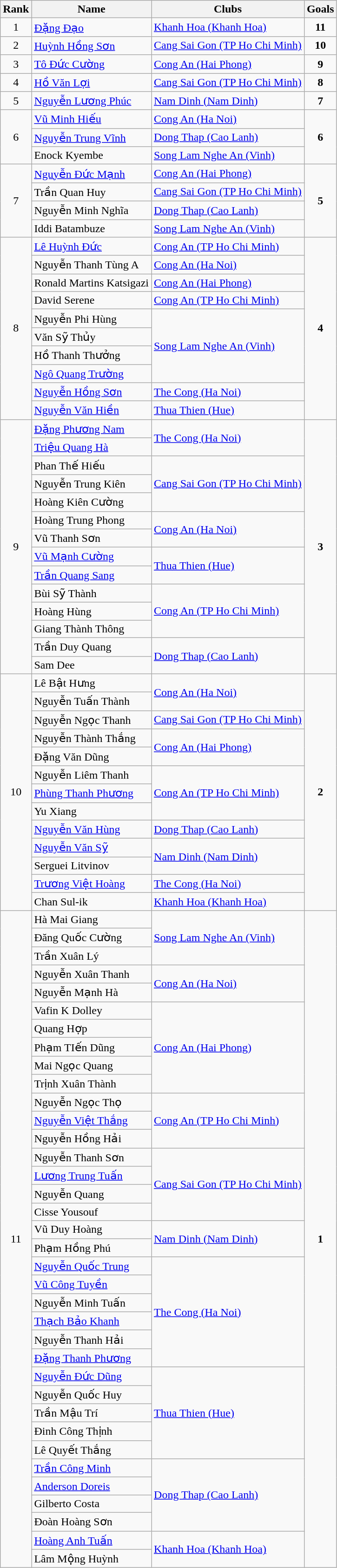<table class="wikitable">
<tr>
<th>Rank</th>
<th>Name</th>
<th>Clubs</th>
<th>Goals</th>
</tr>
<tr>
<td align="center">1</td>
<td> <a href='#'>Đặng Đạo</a></td>
<td><a href='#'>Khanh Hoa (Khanh Hoa)</a></td>
<td align="center"><strong>11</strong></td>
</tr>
<tr>
<td align="center">2</td>
<td> <a href='#'>Huỳnh Hồng Sơn</a></td>
<td><a href='#'>Cang Sai Gon (TP Ho Chi Minh)</a></td>
<td align="center"><strong>10</strong></td>
</tr>
<tr>
<td align="center">3</td>
<td> <a href='#'>Tô Đức Cường</a></td>
<td><a href='#'>Cong An (Hai Phong)</a></td>
<td align="center"><strong>9</strong></td>
</tr>
<tr>
<td align="center">4</td>
<td> <a href='#'>Hồ Văn Lợi</a></td>
<td><a href='#'>Cang Sai Gon (TP Ho Chi Minh)</a></td>
<td align="center"><strong>8</strong></td>
</tr>
<tr>
<td align="center">5</td>
<td> <a href='#'>Nguyễn Lương Phúc</a></td>
<td><a href='#'>Nam Dinh (Nam Dinh)</a></td>
<td align="center"><strong>7</strong></td>
</tr>
<tr>
<td rowspan="3" align="center">6</td>
<td> <a href='#'>Vũ Minh Hiếu</a></td>
<td><a href='#'>Cong An (Ha Noi)</a></td>
<td rowspan="3" align="center"><strong>6</strong></td>
</tr>
<tr>
<td> <a href='#'>Nguyễn Trung Vĩnh</a></td>
<td><a href='#'>Dong Thap (Cao Lanh)</a></td>
</tr>
<tr>
<td> Enock Kyembe</td>
<td><a href='#'>Song Lam Nghe An (Vinh)</a></td>
</tr>
<tr>
<td rowspan="4" align="center">7</td>
<td> <a href='#'>Nguyễn Đức Mạnh</a></td>
<td><a href='#'>Cong An (Hai Phong)</a></td>
<td rowspan="4" align="center"><strong>5</strong></td>
</tr>
<tr>
<td> Trần Quan Huy</td>
<td><a href='#'>Cang Sai Gon (TP Ho Chi Minh)</a></td>
</tr>
<tr>
<td> Nguyễn Minh Nghĩa</td>
<td><a href='#'>Dong Thap (Cao Lanh)</a></td>
</tr>
<tr>
<td> Iddi Batambuze</td>
<td><a href='#'>Song Lam Nghe An (Vinh)</a></td>
</tr>
<tr>
<td rowspan="10" align="center">8</td>
<td> <a href='#'>Lê Huỳnh Đức</a></td>
<td><a href='#'>Cong An (TP Ho Chi Minh)</a></td>
<td rowspan="10" align="center"><strong>4</strong></td>
</tr>
<tr>
<td> Nguyễn Thanh Tùng A</td>
<td><a href='#'>Cong An (Ha Noi)</a></td>
</tr>
<tr>
<td> Ronald Martins Katsigazi</td>
<td><a href='#'>Cong An (Hai Phong)</a></td>
</tr>
<tr>
<td> David Serene</td>
<td><a href='#'>Cong An (TP Ho Chi Minh)</a></td>
</tr>
<tr>
<td> Nguyễn Phi Hùng</td>
<td rowspan="4"><a href='#'>Song Lam Nghe An (Vinh)</a></td>
</tr>
<tr>
<td> Văn Sỹ Thủy</td>
</tr>
<tr>
<td> Hồ Thanh Thưởng</td>
</tr>
<tr>
<td> <a href='#'>Ngô Quang Trường</a></td>
</tr>
<tr>
<td> <a href='#'>Nguyễn Hồng Sơn</a></td>
<td><a href='#'>The Cong (Ha Noi)</a></td>
</tr>
<tr>
<td> <a href='#'>Nguyễn Văn Hiền</a></td>
<td><a href='#'>Thua Thien (Hue)</a></td>
</tr>
<tr>
<td rowspan="14" align="center">9</td>
<td> <a href='#'>Đặng Phương Nam</a></td>
<td rowspan="2"><a href='#'>The Cong (Ha Noi)</a></td>
<td rowspan="14" align="center"><strong>3</strong></td>
</tr>
<tr>
<td> <a href='#'>Triệu Quang Hà</a></td>
</tr>
<tr>
<td> Phan Thế Hiếu</td>
<td rowspan="3"><a href='#'>Cang Sai Gon (TP Ho Chi Minh)</a></td>
</tr>
<tr>
<td> Nguyễn Trung Kiên</td>
</tr>
<tr>
<td> Hoàng Kiên Cường</td>
</tr>
<tr>
<td> Hoàng Trung Phong</td>
<td rowspan="2"><a href='#'>Cong An (Ha Noi)</a></td>
</tr>
<tr>
<td> Vũ Thanh Sơn</td>
</tr>
<tr>
<td> <a href='#'>Vũ Mạnh Cường</a></td>
<td rowspan="2"><a href='#'>Thua Thien (Hue)</a></td>
</tr>
<tr>
<td> <a href='#'>Trần Quang Sang</a></td>
</tr>
<tr>
<td> Bùi Sỹ Thành</td>
<td rowspan="3"><a href='#'>Cong An (TP Ho Chi Minh)</a></td>
</tr>
<tr>
<td> Hoàng Hùng</td>
</tr>
<tr>
<td> Giang Thành Thông</td>
</tr>
<tr>
<td> Trần Duy Quang</td>
<td rowspan="2"><a href='#'>Dong Thap (Cao Lanh)</a></td>
</tr>
<tr>
<td> Sam Dee</td>
</tr>
<tr>
<td rowspan="13" align="center">10</td>
<td> Lê Bật Hưng</td>
<td rowspan="2"><a href='#'>Cong An (Ha Noi)</a></td>
<td rowspan="13" align="center"><strong>2</strong></td>
</tr>
<tr>
<td> Nguyễn Tuấn Thành</td>
</tr>
<tr>
<td> Nguyễn Ngọc Thanh</td>
<td><a href='#'>Cang Sai Gon (TP Ho Chi Minh)</a></td>
</tr>
<tr>
<td> Nguyễn Thành Thắng</td>
<td rowspan="2"><a href='#'>Cong An (Hai Phong)</a></td>
</tr>
<tr>
<td> Đặng Văn Dũng</td>
</tr>
<tr>
<td> Nguyễn Liêm Thanh</td>
<td rowspan="3"><a href='#'>Cong An (TP Ho Chi Minh)</a></td>
</tr>
<tr>
<td> <a href='#'>Phùng Thanh Phương</a></td>
</tr>
<tr>
<td> Yu Xiang</td>
</tr>
<tr>
<td> <a href='#'>Nguyễn Văn Hùng</a></td>
<td><a href='#'>Dong Thap (Cao Lanh)</a></td>
</tr>
<tr>
<td> <a href='#'>Nguyễn Văn Sỹ</a></td>
<td rowspan="2"><a href='#'>Nam Dinh (Nam Dinh)</a></td>
</tr>
<tr>
<td> Serguei Litvinov</td>
</tr>
<tr>
<td> <a href='#'>Trương Việt Hoàng</a></td>
<td><a href='#'>The Cong (Ha Noi)</a></td>
</tr>
<tr>
<td> Chan Sul-ik</td>
<td><a href='#'>Khanh Hoa (Khanh Hoa)</a></td>
</tr>
<tr>
<td rowspan="36" align="center">11</td>
<td> Hà Mai Giang</td>
<td rowspan="3"><a href='#'>Song Lam Nghe An (Vinh)</a></td>
<td rowspan="36" align="center"><strong>1</strong></td>
</tr>
<tr>
<td> Đăng Quốc Cường</td>
</tr>
<tr>
<td> Trần Xuân Lý</td>
</tr>
<tr>
<td> Nguyễn Xuân Thanh</td>
<td rowspan="2"><a href='#'>Cong An (Ha Noi)</a></td>
</tr>
<tr>
<td> Nguyễn Mạnh Hà</td>
</tr>
<tr>
<td> Vafin K Dolley</td>
<td rowspan="5"><a href='#'>Cong An (Hai Phong)</a></td>
</tr>
<tr>
<td> Quang Hợp</td>
</tr>
<tr>
<td> Phạm TIến Dũng</td>
</tr>
<tr>
<td> Mai Ngọc Quang</td>
</tr>
<tr>
<td> Trịnh Xuân Thành</td>
</tr>
<tr>
<td> Nguyễn Ngọc Thọ</td>
<td rowspan="3"><a href='#'>Cong An (TP Ho Chi Minh)</a></td>
</tr>
<tr>
<td> <a href='#'>Nguyễn Việt Thắng</a></td>
</tr>
<tr>
<td> Nguyễn Hồng Hải</td>
</tr>
<tr>
<td> Nguyễn Thanh Sơn</td>
<td rowspan="4"><a href='#'>Cang Sai Gon (TP Ho Chi Minh)</a></td>
</tr>
<tr>
<td> <a href='#'>Lương Trung Tuấn</a></td>
</tr>
<tr>
<td> Nguyễn Quang</td>
</tr>
<tr>
<td> Cisse Yousouf</td>
</tr>
<tr>
<td> Vũ Duy Hoàng</td>
<td rowspan="2"><a href='#'>Nam Dinh (Nam Dinh)</a></td>
</tr>
<tr>
<td> Phạm Hồng Phú</td>
</tr>
<tr>
<td> <a href='#'>Nguyễn Quốc Trung</a></td>
<td rowspan="6"><a href='#'>The Cong (Ha Noi)</a></td>
</tr>
<tr>
<td> <a href='#'>Vũ Công Tuyền</a></td>
</tr>
<tr>
<td> Nguyễn Minh Tuấn</td>
</tr>
<tr>
<td> <a href='#'>Thạch Bảo Khanh</a></td>
</tr>
<tr>
<td> Nguyễn Thanh Hải</td>
</tr>
<tr>
<td> <a href='#'>Đặng Thanh Phương</a></td>
</tr>
<tr>
<td> <a href='#'>Nguyễn Đức Dũng</a></td>
<td rowspan="5"><a href='#'>Thua Thien (Hue)</a></td>
</tr>
<tr>
<td> Nguyễn Quốc Huy</td>
</tr>
<tr>
<td> Trần Mậu Trí</td>
</tr>
<tr>
<td> Đinh Công Thịnh</td>
</tr>
<tr>
<td> Lê Quyết Thắng</td>
</tr>
<tr>
<td> <a href='#'>Trần Công Minh</a></td>
<td rowspan="4"><a href='#'>Dong Thap (Cao Lanh)</a></td>
</tr>
<tr>
<td> <a href='#'>Anderson Doreis</a></td>
</tr>
<tr>
<td> Gilberto Costa</td>
</tr>
<tr>
<td> Đoàn Hoàng Sơn</td>
</tr>
<tr>
<td> <a href='#'>Hoàng Anh Tuấn</a></td>
<td rowspan="2"><a href='#'>Khanh Hoa (Khanh Hoa)</a></td>
</tr>
<tr>
<td> Lâm Mộng Huỳnh</td>
</tr>
</table>
